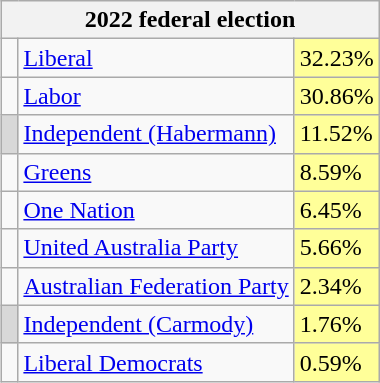<table class="wikitable" style="float:right; margin-left:1em">
<tr>
<th colspan = 3>2022 federal election</th>
</tr>
<tr>
<td> </td>
<td><a href='#'>Liberal</a></td>
<td bgcolor="FFFF99">32.23%</td>
</tr>
<tr>
<td> </td>
<td><a href='#'>Labor</a></td>
<td bgcolor="FFFF99">30.86%</td>
</tr>
<tr>
<td bgcolor="#D8D8D8"> </td>
<td><a href='#'>Independent (Habermann)</a></td>
<td bgcolor="FFFF99">11.52%</td>
</tr>
<tr>
<td> </td>
<td><a href='#'>Greens</a></td>
<td bgcolor="FFFF99">8.59%</td>
</tr>
<tr>
<td> </td>
<td><a href='#'>One Nation</a></td>
<td bgcolor="FFFF99">6.45%</td>
</tr>
<tr>
<td> </td>
<td><a href='#'>United Australia Party</a></td>
<td bgcolor="FFFF99">5.66%</td>
</tr>
<tr>
<td> </td>
<td><a href='#'>Australian Federation Party</a></td>
<td bgcolor="FFFF99">2.34%</td>
</tr>
<tr>
<td bgcolor="#D8D8D8"> </td>
<td><a href='#'>Independent (Carmody)</a></td>
<td bgcolor="FFFF99">1.76%</td>
</tr>
<tr>
<td> </td>
<td><a href='#'>Liberal Democrats</a></td>
<td bgcolor="FFFF99">0.59%</td>
</tr>
</table>
